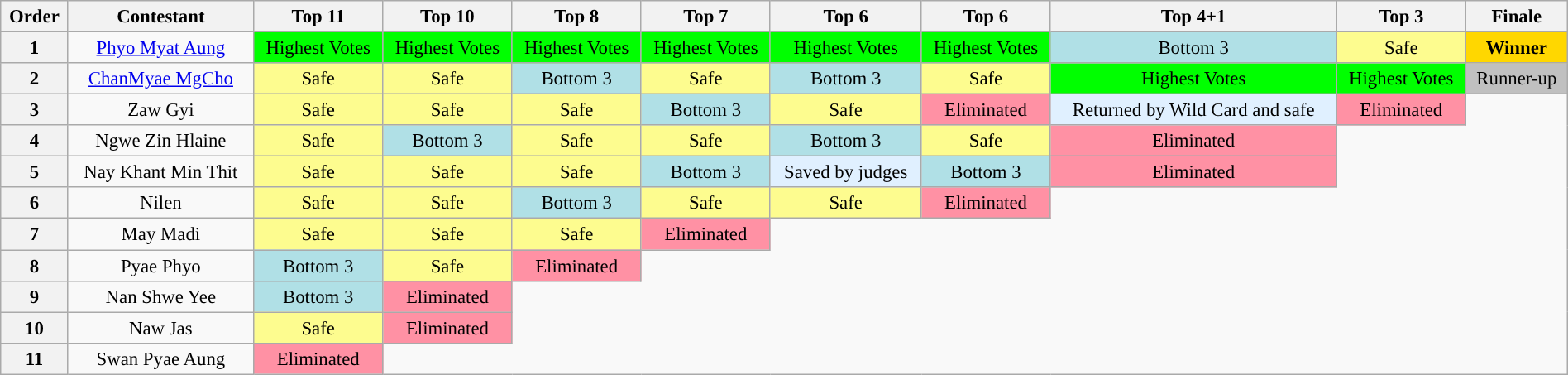<table class="wikitable nowrap" style="text-align:center; font-size:95%; width:100%;">
<tr>
<th scope="col">Order</th>
<th scope="col">Contestant</th>
<th scope="col">Top 11</th>
<th scope="col">Top 10</th>
<th scope="col">Top 8</th>
<th scope="col">Top 7</th>
<th scope="col">Top 6</th>
<th scope="col">Top 6</th>
<th scope="col">Top 4+1</th>
<th scope="col">Top 3</th>
<th scope="col">Finale</th>
</tr>
<tr>
<th>1</th>
<td><a href='#'>Phyo Myat Aung</a></td>
<td style="background:#00FF00;">Highest Votes</td>
<td style="background:#00FF00;">Highest Votes</td>
<td style="background:#00FF00;">Highest Votes</td>
<td style="background:#00FF00;">Highest Votes</td>
<td style="background:#00FF00;">Highest Votes</td>
<td style="background:#00FF00;">Highest Votes</td>
<td style="background:#B0E0E6;">Bottom 3</td>
<td style="background:#FDFC8F;">Safe</td>
<td style="background:gold;"><strong>Winner</strong></td>
</tr>
<tr>
<th>2</th>
<td><a href='#'>ChanMyae MgCho</a></td>
<td style="background:#FDFC8F;">Safe</td>
<td style="background:#FDFC8F;">Safe</td>
<td style="background:#B0E0E6;">Bottom 3</td>
<td style="background:#FDFC8F;">Safe</td>
<td style="background:#B0E0E6;">Bottom 3</td>
<td style="background:#FDFC8F;">Safe</td>
<td style="background:#00FF00;">Highest Votes</td>
<td style="background:#00FF00;">Highest Votes</td>
<td style="background:silver;">Runner-up</td>
</tr>
<tr>
<th>3</th>
<td>Zaw Gyi</td>
<td style="background:#FDFC8F;">Safe</td>
<td style="background:#FDFC8F;">Safe</td>
<td style="background:#FDFC8F;">Safe</td>
<td style="background:#B0E0E6;">Bottom 3</td>
<td style="background:#FDFC8F;">Safe</td>
<td style="background:#FF91A4;">Eliminated</td>
<td style="background:#e0f0ff;">Returned by Wild Card and safe</td>
<td style="background:#FF91A4;">Eliminated</td>
</tr>
<tr>
<th>4</th>
<td>Ngwe Zin Hlaine</td>
<td style="background:#FDFC8F;">Safe</td>
<td style="background:#B0E0E6;">Bottom 3</td>
<td style="background:#FDFC8F;">Safe</td>
<td style="background:#FDFC8F;">Safe</td>
<td style="background:#B0E0E6;">Bottom 3</td>
<td style="background:#FDFC8F;">Safe</td>
<td style="background:#FF91A4;">Eliminated</td>
</tr>
<tr>
<th>5</th>
<td>Nay Khant Min Thit</td>
<td style="background:#FDFC8F;">Safe</td>
<td style="background:#FDFC8F;">Safe</td>
<td style="background:#FDFC8F;">Safe</td>
<td style="background:#B0E0E6;">Bottom 3</td>
<td style="background:#e0f0ff;">Saved by judges</td>
<td style="background:#B0E0E6;">Bottom 3</td>
<td style="background:#FF91A4;">Eliminated</td>
</tr>
<tr>
<th>6</th>
<td>Nilen</td>
<td style="background:#FDFC8F;">Safe</td>
<td style="background:#FDFC8F;">Safe</td>
<td style="background:#B0E0E6;">Bottom 3</td>
<td style="background:#FDFC8F;">Safe</td>
<td style="background:#FDFC8F;">Safe</td>
<td style="background:#FF91A4;">Eliminated</td>
</tr>
<tr>
<th>7</th>
<td>May Madi</td>
<td style="background:#FDFC8F;">Safe</td>
<td style="background:#FDFC8F;">Safe</td>
<td style="background:#FDFC8F;">Safe</td>
<td style="background:#FF91A4;">Eliminated</td>
</tr>
<tr>
<th>8</th>
<td>Pyae Phyo</td>
<td style="background:#B0E0E6;">Bottom 3</td>
<td style="background:#FDFC8F;">Safe</td>
<td style="background:#FF91A4;">Eliminated</td>
</tr>
<tr>
<th>9</th>
<td>Nan Shwe Yee</td>
<td style="background:#B0E0E6;">Bottom 3</td>
<td style="background:#FF91A4;">Eliminated</td>
</tr>
<tr>
<th>10</th>
<td>Naw Jas</td>
<td style="background:#FDFC8F;">Safe</td>
<td style="background:#FF91A4;">Eliminated</td>
</tr>
<tr>
<th>11</th>
<td>Swan Pyae Aung</td>
<td style="background:#FF91A4;">Eliminated</td>
</tr>
</table>
